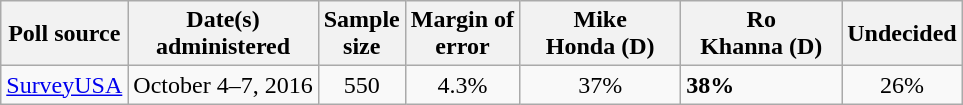<table class="wikitable">
<tr>
<th>Poll source</th>
<th>Date(s)<br>administered</th>
<th>Sample<br>size</th>
<th>Margin of<br>error</th>
<th style="width:100px;">Mike<br>Honda (D)</th>
<th style="width:100px;">Ro<br>Khanna (D)</th>
<th>Undecided</th>
</tr>
<tr>
<td><a href='#'>SurveyUSA</a></td>
<td align=center>October 4–7, 2016</td>
<td align=center>550</td>
<td align=center>4.3%</td>
<td align=center>37%</td>
<td><strong>38%</strong></td>
<td align=center>26%</td>
</tr>
</table>
